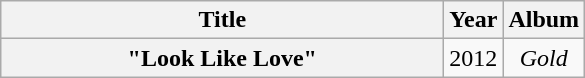<table class="wikitable plainrowheaders" style="text-align:center;" border="1">
<tr>
<th scope="col" style="width:18em;">Title</th>
<th scope="col">Year</th>
<th scope="col">Album</th>
</tr>
<tr>
<th scope="row">"Look Like Love"</th>
<td>2012</td>
<td><em>Gold</em></td>
</tr>
</table>
